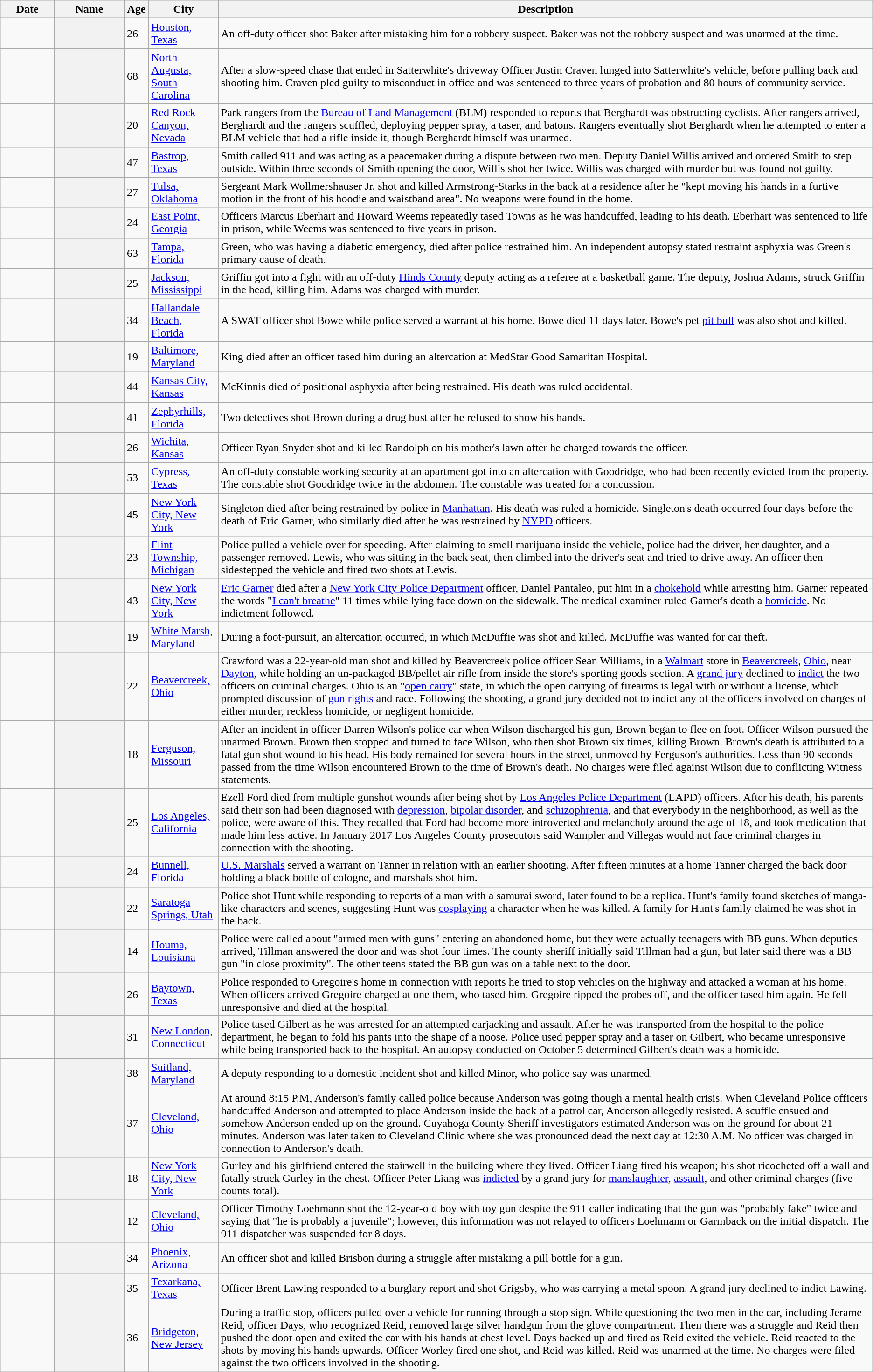<table class="wikitable sortable plainrowheaders">
<tr>
<th scope="col" style="width:6.2%">Date</th>
<th scope="col" style="width:8%">Name</th>
<th scope="col" style="width:2.8%">Age</th>
<th scope="col" style="width:8%">City</th>
<th scope="col" class="unsortable">Description</th>
</tr>
<tr>
<td></td>
<th scope="row"></th>
<td>26</td>
<td><a href='#'>Houston, Texas</a></td>
<td>An off-duty officer shot Baker after mistaking him for a robbery suspect. Baker was not the robbery suspect and was unarmed at the time.</td>
</tr>
<tr>
<td></td>
<th scope="row"></th>
<td>68</td>
<td><a href='#'>North Augusta, South Carolina</a></td>
<td>After a slow-speed chase that ended in Satterwhite's driveway Officer Justin Craven lunged into Satterwhite's vehicle, before pulling back and shooting him. Craven pled guilty to misconduct in office and was sentenced to three years of probation and 80 hours of community service.</td>
</tr>
<tr>
<td></td>
<th scope="row"></th>
<td>20</td>
<td><a href='#'>Red Rock Canyon, Nevada</a></td>
<td>Park rangers from the <a href='#'>Bureau of Land Management</a> (BLM) responded to reports that Berghardt was obstructing cyclists. After rangers arrived, Berghardt and the rangers scuffled, deploying pepper spray, a taser, and batons. Rangers eventually shot Berghardt when he attempted to enter a BLM vehicle that had a rifle inside it, though Berghardt himself was unarmed.</td>
</tr>
<tr>
<td></td>
<th scope="row"></th>
<td>47</td>
<td><a href='#'>Bastrop, Texas</a></td>
<td>Smith called 911 and was acting as a peacemaker during a dispute between two men. Deputy Daniel Willis arrived and ordered Smith to step outside. Within three seconds of Smith opening the door, Willis shot her twice. Willis was charged with murder but was found not guilty.</td>
</tr>
<tr>
<td></td>
<th scope="row"></th>
<td>27</td>
<td><a href='#'>Tulsa, Oklahoma</a></td>
<td>Sergeant Mark Wollmershauser Jr. shot and killed Armstrong-Starks in the back at a residence after he "kept moving his hands in a furtive motion in the front of his hoodie and waistband area". No weapons were found in the home.</td>
</tr>
<tr>
<td></td>
<th scope="row"></th>
<td>24</td>
<td><a href='#'>East Point, Georgia</a></td>
<td>Officers Marcus Eberhart and Howard Weems repeatedly tased Towns as he was handcuffed, leading to his death. Eberhart was sentenced to life in prison, while Weems was sentenced to five years in prison.</td>
</tr>
<tr>
<td></td>
<th scope="row"></th>
<td>63</td>
<td><a href='#'>Tampa, Florida</a></td>
<td>Green, who was having a diabetic emergency, died after police restrained him. An independent autopsy stated restraint asphyxia was Green's primary cause of death.</td>
</tr>
<tr>
<td></td>
<th scope="row"></th>
<td>25</td>
<td><a href='#'>Jackson, Mississippi</a></td>
<td>Griffin got into a fight with an off-duty <a href='#'>Hinds County</a> deputy acting as a referee at a basketball game. The deputy, Joshua Adams, struck Griffin in the head, killing him. Adams was charged with murder.</td>
</tr>
<tr>
<td></td>
<th scope="row"></th>
<td>34</td>
<td><a href='#'>Hallandale Beach, Florida</a></td>
<td>A SWAT officer shot Bowe while police served a warrant at his home. Bowe died 11 days later. Bowe's pet <a href='#'>pit bull</a> was also shot and killed.</td>
</tr>
<tr>
<td></td>
<th scope="row"></th>
<td>19</td>
<td><a href='#'>Baltimore, Maryland</a></td>
<td>King died after an officer tased him during an altercation at MedStar Good Samaritan Hospital.</td>
</tr>
<tr>
<td></td>
<th scope="row"></th>
<td>44</td>
<td><a href='#'>Kansas City, Kansas</a></td>
<td>McKinnis died of positional asphyxia after being restrained. His death was ruled accidental.</td>
</tr>
<tr>
<td></td>
<th scope="row"></th>
<td>41</td>
<td><a href='#'>Zephyrhills, Florida</a></td>
<td>Two detectives shot Brown during a drug bust after he refused to show his hands.</td>
</tr>
<tr>
<td></td>
<th scope="row"></th>
<td>26</td>
<td><a href='#'>Wichita, Kansas</a></td>
<td>Officer Ryan Snyder shot and killed Randolph on his mother's lawn after he charged towards the officer.</td>
</tr>
<tr>
<td></td>
<th scope="row"></th>
<td>53</td>
<td><a href='#'>Cypress, Texas</a></td>
<td>An off-duty constable working security at an apartment got into an altercation with Goodridge, who had been recently evicted from the property. The constable shot Goodridge twice in the abdomen. The constable was treated for a concussion.</td>
</tr>
<tr>
<td></td>
<th scope="row"></th>
<td>45</td>
<td><a href='#'>New York City, New York</a></td>
<td>Singleton died after being restrained by police in <a href='#'>Manhattan</a>. His death was ruled a homicide. Singleton's death occurred four days before the death of Eric Garner, who similarly died after he was restrained by <a href='#'>NYPD</a> officers.</td>
</tr>
<tr>
<td></td>
<th scope="row"></th>
<td>23</td>
<td><a href='#'>Flint Township, Michigan</a></td>
<td>Police pulled a vehicle over for speeding. After claiming to smell marijuana inside the vehicle, police had the driver, her daughter, and a passenger removed. Lewis, who was sitting in the back seat, then climbed into the driver's seat and tried to drive away. An officer then sidestepped the vehicle and fired two shots at Lewis.</td>
</tr>
<tr>
<td></td>
<th scope="row"></th>
<td>43</td>
<td><a href='#'>New York City, New York</a></td>
<td><a href='#'>Eric Garner</a> died after a <a href='#'>New York City Police Department</a> officer, Daniel Pantaleo, put him in a <a href='#'>chokehold</a> while arresting him. Garner repeated the words "<a href='#'>I can't breathe</a>" 11 times while lying face down on the sidewalk. The medical examiner ruled Garner's death a <a href='#'>homicide</a>. No indictment followed.</td>
</tr>
<tr>
<td></td>
<th scope="row"></th>
<td>19</td>
<td><a href='#'>White Marsh, Maryland</a></td>
<td>During a foot-pursuit, an altercation occurred, in which McDuffie was shot and killed. McDuffie was wanted for car theft.</td>
</tr>
<tr>
<td></td>
<th scope="row"></th>
<td>22</td>
<td><a href='#'>Beavercreek, Ohio</a></td>
<td>Crawford was a 22-year-old man shot and killed by Beavercreek police officer Sean Williams, in a <a href='#'>Walmart</a> store in <a href='#'>Beavercreek</a>, <a href='#'>Ohio</a>, near <a href='#'>Dayton</a>, while holding an un-packaged BB/pellet air rifle from inside the store's sporting goods section. A <a href='#'>grand jury</a> declined to <a href='#'>indict</a> the two officers on criminal charges. Ohio is an "<a href='#'>open carry</a>" state, in which the open carrying of firearms is legal with or without a license, which prompted discussion of <a href='#'>gun rights</a> and race. Following the shooting, a grand jury decided not to indict any of the officers involved on charges of either murder, reckless homicide, or negligent homicide.</td>
</tr>
<tr>
<td></td>
<th scope="row"></th>
<td>18</td>
<td><a href='#'>Ferguson, Missouri</a></td>
<td>After an incident in officer Darren Wilson's police car when Wilson discharged his gun, Brown began to flee on foot. Officer Wilson pursued the unarmed Brown. Brown then stopped and turned to face Wilson, who then shot Brown six times, killing Brown. Brown's death is attributed to a fatal gun shot wound to his head. His body remained for several hours in the street, unmoved by Ferguson's authorities. Less than 90 seconds passed from the time Wilson encountered Brown to the time of Brown's death. No charges were filed against Wilson due to conflicting Witness statements.</td>
</tr>
<tr>
<td></td>
<th scope="row"></th>
<td>25</td>
<td><a href='#'>Los Angeles, California</a></td>
<td>Ezell Ford died from multiple gunshot wounds after being shot by <a href='#'>Los Angeles Police Department</a> (LAPD) officers. After his death, his parents said their son had been diagnosed with <a href='#'>depression</a>, <a href='#'>bipolar disorder</a>, and <a href='#'>schizophrenia</a>, and that everybody in the neighborhood, as well as the police, were aware of this. They recalled that Ford had become more introverted and melancholy around the age of 18, and took medication that made him less active. In January 2017 Los Angeles County prosecutors said Wampler and Villegas would not face criminal charges in connection with the shooting.</td>
</tr>
<tr>
<td></td>
<th scope="row"></th>
<td>24</td>
<td><a href='#'>Bunnell, Florida</a></td>
<td><a href='#'>U.S. Marshals</a> served a warrant on Tanner in relation with an earlier shooting. After fifteen minutes at a home Tanner charged the back door holding a black bottle of cologne, and marshals shot him.</td>
</tr>
<tr>
<td></td>
<th scope="row"></th>
<td>22</td>
<td><a href='#'>Saratoga Springs, Utah</a></td>
<td>Police shot Hunt while responding to reports of a man with a samurai sword, later found to be a replica. Hunt's family found sketches of manga-like characters and scenes, suggesting Hunt was <a href='#'>cosplaying</a> a character when he was killed. A family for Hunt's family claimed he was shot in the back.</td>
</tr>
<tr>
<td></td>
<th scope="row"></th>
<td>14</td>
<td><a href='#'>Houma, Louisiana</a></td>
<td>Police were called about "armed men with guns" entering an abandoned home, but they were actually teenagers with BB guns. When deputies arrived, Tillman answered the door and was shot four times. The county sheriff initially said Tillman had a gun, but later said there was a BB gun "in close proximity". The other teens stated the BB gun was on a table next to the door.</td>
</tr>
<tr>
<td></td>
<th scope="row"></th>
<td>26</td>
<td><a href='#'>Baytown, Texas</a></td>
<td>Police responded to Gregoire's home in connection with reports he tried to stop vehicles on the highway and attacked a woman at his home. When officers arrived Gregoire charged at one them, who tased him. Gregoire ripped the probes off, and the officer tased him again. He fell unresponsive and died at the hospital.</td>
</tr>
<tr>
<td></td>
<th scope="row"></th>
<td>31</td>
<td><a href='#'>New London, Connecticut</a></td>
<td>Police tased Gilbert as he was arrested for an attempted carjacking and assault. After he was transported from the hospital to the police department, he began to fold his pants into the shape of a noose. Police used pepper spray and a taser on Gilbert, who became unresponsive while being transported back to the hospital. An autopsy conducted on October 5 determined Gilbert's death was a homicide.</td>
</tr>
<tr>
<td></td>
<th scope="row"></th>
<td>38</td>
<td><a href='#'>Suitland, Maryland</a></td>
<td>A deputy responding to a domestic incident shot and killed Minor, who police say was unarmed.</td>
</tr>
<tr>
<td></td>
<th scope="row"></th>
<td>37</td>
<td><a href='#'>Cleveland, Ohio</a></td>
<td>At around 8:15 P.M, Anderson's family called police because Anderson was going though a mental health crisis. When Cleveland Police officers handcuffed Anderson and attempted to place Anderson inside the back of a patrol car, Anderson allegedly resisted. A scuffle ensued and somehow Anderson ended up on the ground. Cuyahoga County Sheriff investigators estimated Anderson was on the ground for about 21 minutes. Anderson was later taken to Cleveland Clinic where she was pronounced dead the next day at 12:30 A.M. No officer was charged in connection to Anderson's death.</td>
</tr>
<tr>
<td></td>
<th scope="row"></th>
<td>18</td>
<td><a href='#'>New York City, New York</a></td>
<td>Gurley and his girlfriend entered the stairwell in the building where they lived. Officer Liang fired his weapon; his shot ricocheted off a wall and fatally struck Gurley in the chest. Officer Peter Liang was <a href='#'>indicted</a> by a grand jury for <a href='#'>manslaughter</a>, <a href='#'>assault</a>, and other criminal charges (five counts total).</td>
</tr>
<tr>
<td></td>
<th scope="row"></th>
<td>12</td>
<td><a href='#'>Cleveland, Ohio</a></td>
<td>Officer Timothy Loehmann shot the 12-year-old boy with toy gun despite the 911 caller indicating that the gun was "probably fake" twice and saying that "he is probably a juvenile"; however, this information was not relayed to officers Loehmann or Garmback on the initial dispatch. The 911 dispatcher was suspended for 8 days.</td>
</tr>
<tr>
<td></td>
<th scope="row"></th>
<td>34</td>
<td><a href='#'>Phoenix, Arizona</a></td>
<td>An officer shot and killed Brisbon during a struggle after mistaking a pill bottle for a gun.</td>
</tr>
<tr>
<td></td>
<th scope="row"></th>
<td>35</td>
<td><a href='#'>Texarkana, Texas</a></td>
<td>Officer Brent Lawing responded to a burglary report and shot Grigsby, who was carrying a metal spoon. A grand jury declined to indict Lawing.</td>
</tr>
<tr>
<td></td>
<th scope="row"></th>
<td>36</td>
<td><a href='#'>Bridgeton, New Jersey</a></td>
<td>During a traffic stop, officers pulled over a vehicle for running through a stop sign. While questioning the two men in the car, including Jerame Reid, officer Days, who recognized Reid, removed large silver handgun from the glove compartment. Then there was a struggle and Reid then pushed the door open and exited the car with his hands at chest level. Days backed up and fired as Reid exited the vehicle. Reid reacted to the shots by moving his hands upwards. Officer Worley fired one shot, and Reid was killed. Reid was unarmed at the time. No charges were filed against the two officers involved in the shooting.</td>
</tr>
</table>
